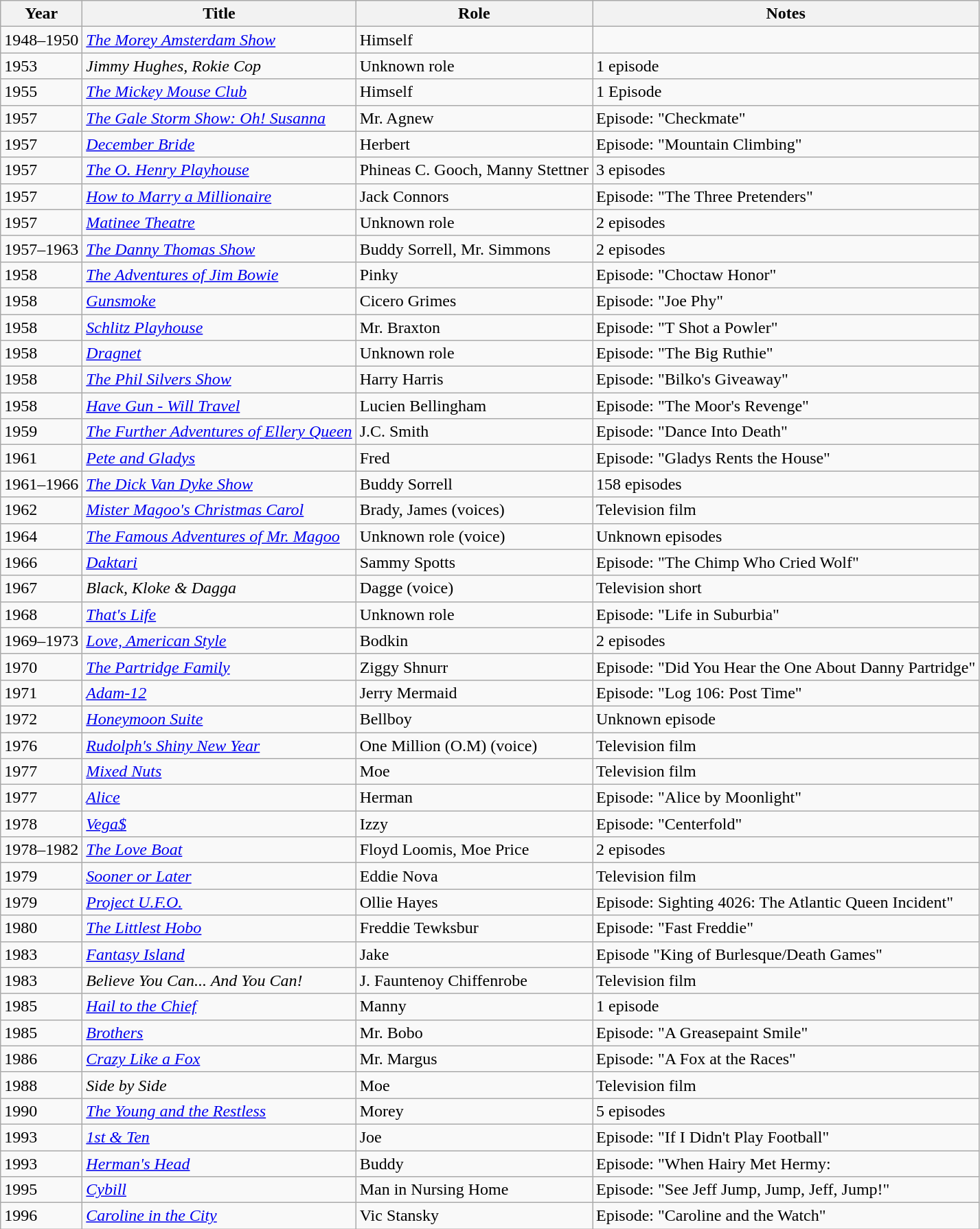<table class="wikitable sortable">
<tr>
<th>Year</th>
<th>Title</th>
<th>Role</th>
<th class="unsortable">Notes</th>
</tr>
<tr>
<td>1948–1950</td>
<td><em><a href='#'>The Morey Amsterdam Show</a></em></td>
<td>Himself</td>
<td></td>
</tr>
<tr>
<td>1953</td>
<td><em>Jimmy Hughes, Rokie Cop</em></td>
<td>Unknown role</td>
<td>1 episode</td>
</tr>
<tr>
<td>1955</td>
<td><em><a href='#'>The Mickey Mouse Club</a></em></td>
<td>Himself</td>
<td>1 Episode</td>
</tr>
<tr>
<td>1957</td>
<td><em><a href='#'>The Gale Storm Show: Oh! Susanna</a></em></td>
<td>Mr. Agnew</td>
<td>Episode: "Checkmate"</td>
</tr>
<tr>
<td>1957</td>
<td><em><a href='#'>December Bride</a></em></td>
<td>Herbert</td>
<td>Episode: "Mountain Climbing"</td>
</tr>
<tr>
<td>1957</td>
<td><em><a href='#'>The O. Henry Playhouse</a></em></td>
<td>Phineas C. Gooch, Manny Stettner</td>
<td>3 episodes</td>
</tr>
<tr>
<td>1957</td>
<td><em><a href='#'>How to Marry a Millionaire</a></em></td>
<td>Jack Connors</td>
<td>Episode: "The Three Pretenders"</td>
</tr>
<tr>
<td>1957</td>
<td><em><a href='#'>Matinee Theatre</a></em></td>
<td>Unknown role</td>
<td>2 episodes</td>
</tr>
<tr>
<td>1957–1963</td>
<td><em><a href='#'>The Danny Thomas Show</a></em></td>
<td>Buddy Sorrell, Mr. Simmons</td>
<td>2 episodes</td>
</tr>
<tr>
<td>1958</td>
<td><em><a href='#'>The Adventures of Jim Bowie</a></em></td>
<td>Pinky</td>
<td>Episode: "Choctaw Honor"</td>
</tr>
<tr>
<td>1958</td>
<td><em><a href='#'>Gunsmoke</a></em></td>
<td>Cicero Grimes</td>
<td>Episode: "Joe Phy"</td>
</tr>
<tr>
<td>1958</td>
<td><em><a href='#'>Schlitz Playhouse</a></em></td>
<td>Mr. Braxton</td>
<td>Episode: "T Shot a Powler"</td>
</tr>
<tr>
<td>1958</td>
<td><em><a href='#'>Dragnet</a></em></td>
<td>Unknown role</td>
<td>Episode: "The Big Ruthie"</td>
</tr>
<tr>
<td>1958</td>
<td><em><a href='#'>The Phil Silvers Show</a></em></td>
<td>Harry Harris</td>
<td>Episode: "Bilko's Giveaway"</td>
</tr>
<tr>
<td>1958</td>
<td><em><a href='#'>Have Gun - Will Travel</a></em></td>
<td>Lucien Bellingham</td>
<td>Episode: "The Moor's Revenge"</td>
</tr>
<tr>
<td>1959</td>
<td><em><a href='#'>The Further Adventures of Ellery Queen</a></em></td>
<td>J.C. Smith</td>
<td>Episode: "Dance Into Death"</td>
</tr>
<tr>
<td>1961</td>
<td><em><a href='#'>Pete and Gladys</a></em></td>
<td>Fred</td>
<td>Episode: "Gladys Rents the House"</td>
</tr>
<tr>
<td>1961–1966</td>
<td><em><a href='#'>The Dick Van Dyke Show</a></em></td>
<td>Buddy Sorrell</td>
<td>158 episodes</td>
</tr>
<tr>
<td>1962</td>
<td><em><a href='#'>Mister Magoo's Christmas Carol</a></em></td>
<td>Brady, James (voices)</td>
<td>Television film</td>
</tr>
<tr>
<td>1964</td>
<td><em><a href='#'>The Famous Adventures of Mr. Magoo</a></em></td>
<td>Unknown role (voice)</td>
<td>Unknown episodes</td>
</tr>
<tr>
<td>1966</td>
<td><em><a href='#'>Daktari</a></em></td>
<td>Sammy Spotts</td>
<td>Episode: "The Chimp Who Cried Wolf"</td>
</tr>
<tr>
<td>1967</td>
<td><em>Black, Kloke & Dagga</em></td>
<td>Dagge (voice)</td>
<td>Television short</td>
</tr>
<tr>
<td>1968</td>
<td><em><a href='#'>That's Life</a></em></td>
<td>Unknown role</td>
<td>Episode: "Life in Suburbia"</td>
</tr>
<tr>
<td>1969–1973</td>
<td><em><a href='#'>Love, American Style</a></em></td>
<td>Bodkin</td>
<td>2 episodes</td>
</tr>
<tr>
<td>1970</td>
<td><em><a href='#'>The Partridge Family</a></em></td>
<td>Ziggy Shnurr</td>
<td>Episode: "Did You Hear the One About Danny Partridge"</td>
</tr>
<tr>
<td>1971</td>
<td><em><a href='#'>Adam-12</a></em></td>
<td>Jerry Mermaid</td>
<td>Episode: "Log 106: Post Time"</td>
</tr>
<tr>
<td>1972</td>
<td><em><a href='#'>Honeymoon Suite</a></em></td>
<td>Bellboy</td>
<td>Unknown episode</td>
</tr>
<tr>
<td>1976</td>
<td><em><a href='#'>Rudolph's Shiny New Year</a></em></td>
<td>One Million (O.M) (voice)</td>
<td>Television film</td>
</tr>
<tr>
<td>1977</td>
<td><em><a href='#'>Mixed Nuts</a></em></td>
<td>Moe</td>
<td>Television film</td>
</tr>
<tr>
<td>1977</td>
<td><em><a href='#'>Alice</a></em></td>
<td>Herman</td>
<td>Episode: "Alice by Moonlight"</td>
</tr>
<tr>
<td>1978</td>
<td><em><a href='#'>Vega$</a></em></td>
<td>Izzy</td>
<td>Episode: "Centerfold"</td>
</tr>
<tr>
<td>1978–1982</td>
<td><em><a href='#'>The Love Boat</a></em></td>
<td>Floyd Loomis, Moe Price</td>
<td>2 episodes</td>
</tr>
<tr>
<td>1979</td>
<td><em><a href='#'>Sooner or Later</a></em></td>
<td>Eddie Nova</td>
<td>Television film</td>
</tr>
<tr>
<td>1979</td>
<td><em><a href='#'>Project U.F.O.</a></em></td>
<td>Ollie Hayes</td>
<td>Episode: Sighting 4026: The Atlantic Queen Incident"</td>
</tr>
<tr>
<td>1980</td>
<td><em><a href='#'>The Littlest Hobo</a></em></td>
<td>Freddie Tewksbur</td>
<td>Episode: "Fast Freddie"</td>
</tr>
<tr>
<td>1983</td>
<td><em><a href='#'>Fantasy Island</a></em></td>
<td>Jake</td>
<td>Episode "King of Burlesque/Death Games"</td>
</tr>
<tr>
<td>1983</td>
<td><em>Believe You Can... And You Can!</em></td>
<td>J. Fauntenoy Chiffenrobe</td>
<td>Television film</td>
</tr>
<tr>
<td>1985</td>
<td><em><a href='#'>Hail to the Chief</a></em></td>
<td>Manny</td>
<td>1 episode</td>
</tr>
<tr>
<td>1985</td>
<td><em><a href='#'>Brothers</a></em></td>
<td>Mr. Bobo</td>
<td>Episode: "A Greasepaint Smile"</td>
</tr>
<tr>
<td>1986</td>
<td><em><a href='#'>Crazy Like a Fox</a></em></td>
<td>Mr. Margus</td>
<td>Episode: "A Fox at the Races"</td>
</tr>
<tr>
<td>1988</td>
<td><em>Side by Side</em></td>
<td>Moe</td>
<td>Television film</td>
</tr>
<tr>
<td>1990</td>
<td><em><a href='#'>The Young and the Restless</a></em></td>
<td>Morey</td>
<td>5 episodes</td>
</tr>
<tr>
<td>1993</td>
<td><em><a href='#'>1st & Ten</a></em></td>
<td>Joe</td>
<td>Episode: "If I Didn't Play Football"</td>
</tr>
<tr>
<td>1993</td>
<td><em><a href='#'>Herman's Head</a></em></td>
<td>Buddy</td>
<td>Episode: "When Hairy Met Hermy:</td>
</tr>
<tr>
<td>1995</td>
<td><em><a href='#'>Cybill</a></em></td>
<td>Man in Nursing Home</td>
<td>Episode: "See Jeff Jump, Jump, Jeff, Jump!"</td>
</tr>
<tr>
<td>1996</td>
<td><em><a href='#'>Caroline in the City</a></em></td>
<td>Vic Stansky</td>
<td>Episode: "Caroline and the Watch"</td>
</tr>
</table>
